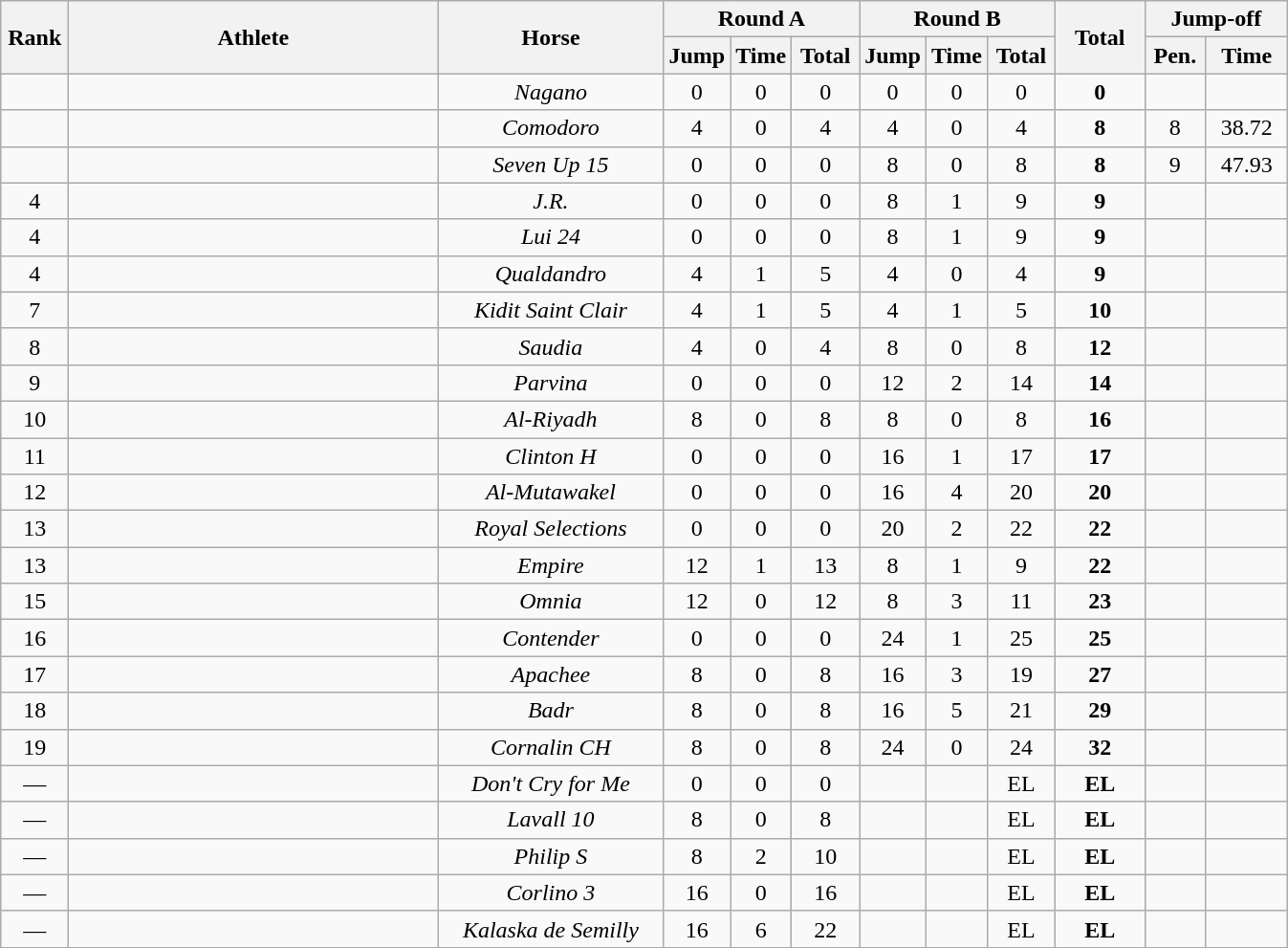<table class="wikitable" style="text-align:center">
<tr>
<th rowspan=2 width=40>Rank</th>
<th rowspan=2 width=250>Athlete</th>
<th rowspan=2 width=150>Horse</th>
<th colspan=3>Round A</th>
<th colspan=3>Round B</th>
<th rowspan=2 width=55>Total</th>
<th colspan=2>Jump-off</th>
</tr>
<tr>
<th width=35>Jump</th>
<th width=35>Time</th>
<th width=40>Total</th>
<th width=35>Jump</th>
<th width=35>Time</th>
<th width=40>Total</th>
<th width=35>Pen.</th>
<th width=50>Time</th>
</tr>
<tr>
<td></td>
<td align=left></td>
<td><em>Nagano</em></td>
<td>0</td>
<td>0</td>
<td>0</td>
<td>0</td>
<td>0</td>
<td>0</td>
<td><strong>0</strong></td>
<td></td>
<td></td>
</tr>
<tr>
<td></td>
<td align=left></td>
<td><em>Comodoro</em></td>
<td>4</td>
<td>0</td>
<td>4</td>
<td>4</td>
<td>0</td>
<td>4</td>
<td><strong>8</strong></td>
<td>8</td>
<td>38.72</td>
</tr>
<tr>
<td></td>
<td align=left></td>
<td><em>Seven Up 15</em></td>
<td>0</td>
<td>0</td>
<td>0</td>
<td>8</td>
<td>0</td>
<td>8</td>
<td><strong>8</strong></td>
<td>9</td>
<td>47.93</td>
</tr>
<tr>
<td>4</td>
<td align=left></td>
<td><em>J.R.</em></td>
<td>0</td>
<td>0</td>
<td>0</td>
<td>8</td>
<td>1</td>
<td>9</td>
<td><strong>9</strong></td>
<td></td>
<td></td>
</tr>
<tr>
<td>4</td>
<td align=left></td>
<td><em>Lui 24</em></td>
<td>0</td>
<td>0</td>
<td>0</td>
<td>8</td>
<td>1</td>
<td>9</td>
<td><strong>9</strong></td>
<td></td>
<td></td>
</tr>
<tr>
<td>4</td>
<td align=left></td>
<td><em>Qualdandro</em></td>
<td>4</td>
<td>1</td>
<td>5</td>
<td>4</td>
<td>0</td>
<td>4</td>
<td><strong>9</strong></td>
<td></td>
<td></td>
</tr>
<tr>
<td>7</td>
<td align=left></td>
<td><em>Kidit Saint Clair</em></td>
<td>4</td>
<td>1</td>
<td>5</td>
<td>4</td>
<td>1</td>
<td>5</td>
<td><strong>10</strong></td>
<td></td>
<td></td>
</tr>
<tr>
<td>8</td>
<td align=left></td>
<td><em>Saudia</em></td>
<td>4</td>
<td>0</td>
<td>4</td>
<td>8</td>
<td>0</td>
<td>8</td>
<td><strong>12</strong></td>
<td></td>
<td></td>
</tr>
<tr>
<td>9</td>
<td align=left></td>
<td><em>Parvina</em></td>
<td>0</td>
<td>0</td>
<td>0</td>
<td>12</td>
<td>2</td>
<td>14</td>
<td><strong>14</strong></td>
<td></td>
<td></td>
</tr>
<tr>
<td>10</td>
<td align=left></td>
<td><em>Al-Riyadh</em></td>
<td>8</td>
<td>0</td>
<td>8</td>
<td>8</td>
<td>0</td>
<td>8</td>
<td><strong>16</strong></td>
<td></td>
<td></td>
</tr>
<tr>
<td>11</td>
<td align=left></td>
<td><em>Clinton H</em></td>
<td>0</td>
<td>0</td>
<td>0</td>
<td>16</td>
<td>1</td>
<td>17</td>
<td><strong>17</strong></td>
<td></td>
<td></td>
</tr>
<tr>
<td>12</td>
<td align=left></td>
<td><em>Al-Mutawakel</em></td>
<td>0</td>
<td>0</td>
<td>0</td>
<td>16</td>
<td>4</td>
<td>20</td>
<td><strong>20</strong></td>
<td></td>
<td></td>
</tr>
<tr>
<td>13</td>
<td align=left></td>
<td><em>Royal Selections</em></td>
<td>0</td>
<td>0</td>
<td>0</td>
<td>20</td>
<td>2</td>
<td>22</td>
<td><strong>22</strong></td>
<td></td>
<td></td>
</tr>
<tr>
<td>13</td>
<td align=left></td>
<td><em>Empire</em></td>
<td>12</td>
<td>1</td>
<td>13</td>
<td>8</td>
<td>1</td>
<td>9</td>
<td><strong>22</strong></td>
<td></td>
<td></td>
</tr>
<tr>
<td>15</td>
<td align=left></td>
<td><em>Omnia</em></td>
<td>12</td>
<td>0</td>
<td>12</td>
<td>8</td>
<td>3</td>
<td>11</td>
<td><strong>23</strong></td>
<td></td>
<td></td>
</tr>
<tr>
<td>16</td>
<td align=left></td>
<td><em>Contender</em></td>
<td>0</td>
<td>0</td>
<td>0</td>
<td>24</td>
<td>1</td>
<td>25</td>
<td><strong>25</strong></td>
<td></td>
<td></td>
</tr>
<tr>
<td>17</td>
<td align=left></td>
<td><em>Apachee</em></td>
<td>8</td>
<td>0</td>
<td>8</td>
<td>16</td>
<td>3</td>
<td>19</td>
<td><strong>27</strong></td>
<td></td>
<td></td>
</tr>
<tr>
<td>18</td>
<td align=left></td>
<td><em>Badr</em></td>
<td>8</td>
<td>0</td>
<td>8</td>
<td>16</td>
<td>5</td>
<td>21</td>
<td><strong>29</strong></td>
<td></td>
<td></td>
</tr>
<tr>
<td>19</td>
<td align=left></td>
<td><em>Cornalin CH</em></td>
<td>8</td>
<td>0</td>
<td>8</td>
<td>24</td>
<td>0</td>
<td>24</td>
<td><strong>32</strong></td>
<td></td>
<td></td>
</tr>
<tr>
<td>—</td>
<td align=left></td>
<td><em>Don't Cry for Me</em></td>
<td>0</td>
<td>0</td>
<td>0</td>
<td></td>
<td></td>
<td>EL</td>
<td><strong>EL</strong></td>
<td></td>
<td></td>
</tr>
<tr>
<td>—</td>
<td align=left></td>
<td><em>Lavall 10</em></td>
<td>8</td>
<td>0</td>
<td>8</td>
<td></td>
<td></td>
<td>EL</td>
<td><strong>EL</strong></td>
<td></td>
<td></td>
</tr>
<tr>
<td>—</td>
<td align=left></td>
<td><em>Philip S</em></td>
<td>8</td>
<td>2</td>
<td>10</td>
<td></td>
<td></td>
<td>EL</td>
<td><strong>EL</strong></td>
<td></td>
<td></td>
</tr>
<tr>
<td>—</td>
<td align=left></td>
<td><em>Corlino 3</em></td>
<td>16</td>
<td>0</td>
<td>16</td>
<td></td>
<td></td>
<td>EL</td>
<td><strong>EL</strong></td>
<td></td>
<td></td>
</tr>
<tr>
<td>—</td>
<td align=left></td>
<td><em>Kalaska de Semilly</em></td>
<td>16</td>
<td>6</td>
<td>22</td>
<td></td>
<td></td>
<td>EL</td>
<td><strong>EL</strong></td>
<td></td>
<td></td>
</tr>
</table>
